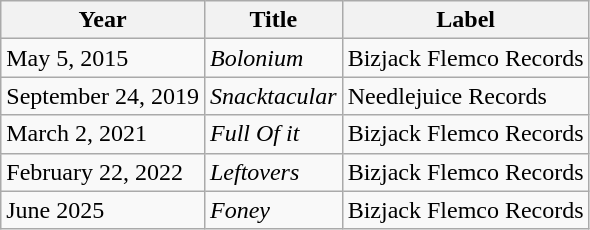<table class="wikitable">
<tr>
<th><strong>Year</strong></th>
<th><strong>Title</strong></th>
<th><strong>Label</strong></th>
</tr>
<tr>
<td>May 5, 2015</td>
<td><em>Bolonium</em></td>
<td>Bizjack Flemco Records</td>
</tr>
<tr>
<td>September 24, 2019</td>
<td><em>Snacktacular</em></td>
<td>Needlejuice Records</td>
</tr>
<tr>
<td>March 2, 2021</td>
<td><em>Full Of it</em></td>
<td>Bizjack Flemco Records</td>
</tr>
<tr>
<td>February 22, 2022</td>
<td><em>Leftovers</em></td>
<td>Bizjack Flemco Records</td>
</tr>
<tr>
<td>June 2025</td>
<td><em>Foney</em></td>
<td>Bizjack Flemco Records</td>
</tr>
</table>
